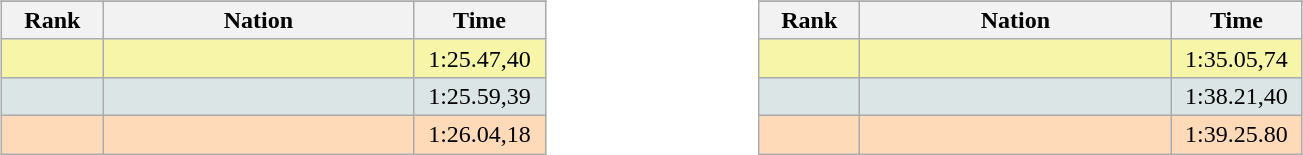<table width="80%" align=center style="font-size:100%">
<tr>
<td valign=top width="50%"><br><table class="wikitable" style="text-align:center">
<tr>
</tr>
<tr>
<th width=60>Rank</th>
<th width=200>Nation</th>
<th width=80>Time</th>
</tr>
<tr bgcolor=f7f6a8>
<td></td>
<td align="left"></td>
<td>1:25.47,40</td>
</tr>
<tr bgcolor=dce5e5>
<td></td>
<td align="left"></td>
<td>1:25.59,39</td>
</tr>
<tr bgcolor=ffdab9>
<td></td>
<td align="left"></td>
<td>1:26.04,18</td>
</tr>
</table>
</td>
<td valign=top width="50%"><br><table class="wikitable" style="text-align:center">
<tr>
</tr>
<tr>
<th width=60>Rank</th>
<th width=200>Nation</th>
<th width=80>Time</th>
</tr>
<tr bgcolor=f7f6a8>
<td></td>
<td align="left"></td>
<td>1:35.05,74</td>
</tr>
<tr bgcolor=dce5e5>
<td></td>
<td align="left"></td>
<td>1:38.21,40</td>
</tr>
<tr bgcolor=ffdab9>
<td></td>
<td align="left"></td>
<td>1:39.25.80</td>
</tr>
</table>
</td>
</tr>
</table>
